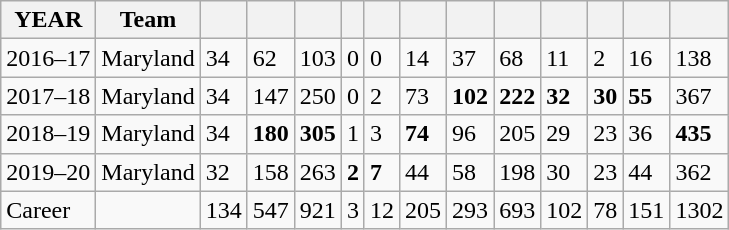<table class="wikitable">
<tr>
<th>YEAR</th>
<th>Team</th>
<th scope="col"></th>
<th scope="col"></th>
<th scope="col"></th>
<th scope="col"></th>
<th scope="col"></th>
<th scope="col"></th>
<th scope="col"></th>
<th scope="col"></th>
<th scope="col"></th>
<th scope="col"></th>
<th scope="col"></th>
<th scope="col"></th>
</tr>
<tr>
<td>2016–17</td>
<td>Maryland</td>
<td>34</td>
<td>62</td>
<td>103</td>
<td>0</td>
<td>0</td>
<td>14</td>
<td>37</td>
<td>68</td>
<td>11</td>
<td>2</td>
<td>16</td>
<td>138</td>
</tr>
<tr>
<td>2017–18</td>
<td>Maryland</td>
<td>34</td>
<td>147</td>
<td>250</td>
<td>0</td>
<td>2</td>
<td>73</td>
<td><strong>102</strong></td>
<td><strong>222</strong></td>
<td><strong>32</strong></td>
<td><strong>30</strong></td>
<td><strong>55</strong></td>
<td>367</td>
</tr>
<tr>
<td>2018–19</td>
<td>Maryland</td>
<td>34</td>
<td><strong>180</strong></td>
<td><strong>305</strong></td>
<td>1</td>
<td>3</td>
<td><strong>74</strong></td>
<td>96</td>
<td>205</td>
<td>29</td>
<td>23</td>
<td>36</td>
<td><strong>435</strong></td>
</tr>
<tr>
<td>2019–20</td>
<td>Maryland</td>
<td>32</td>
<td>158</td>
<td>263</td>
<td><strong>2</strong></td>
<td><strong>7</strong></td>
<td>44</td>
<td>58</td>
<td>198</td>
<td>30</td>
<td>23</td>
<td>44</td>
<td>362</td>
</tr>
<tr>
<td>Career</td>
<td></td>
<td>134</td>
<td>547</td>
<td>921</td>
<td>3</td>
<td>12</td>
<td>205</td>
<td>293</td>
<td>693</td>
<td>102</td>
<td>78</td>
<td>151</td>
<td>1302</td>
</tr>
</table>
